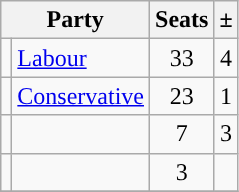<table class="sortable wikitable">
<tr>
<th colspan="2">Party</th>
<th>Seats</th>
<th>±</th>
</tr>
<tr>
<td style="background-color: "></td>
<td><a href='#'>Labour</a></td>
<td align="center">33</td>
<td align="center">4</td>
</tr>
<tr>
<td style="background-color: "></td>
<td><a href='#'>Conservative</a></td>
<td align="center">23</td>
<td align="center">1</td>
</tr>
<tr>
<td style="background-color: "></td>
<td><a href='#'></a></td>
<td align="center">7</td>
<td align="center">3</td>
</tr>
<tr>
<td style="background-color: "></td>
<td><a href='#'></a></td>
<td align="center">3</td>
<td align="center"></td>
</tr>
<tr>
</tr>
</table>
